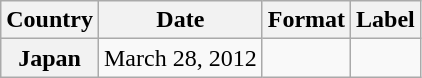<table class="wikitable plainrowheaders">
<tr>
<th scope="col">Country</th>
<th>Date</th>
<th>Format</th>
<th>Label</th>
</tr>
<tr>
<th scope="row">Japan</th>
<td>March 28, 2012</td>
<td></td>
<td></td>
</tr>
</table>
